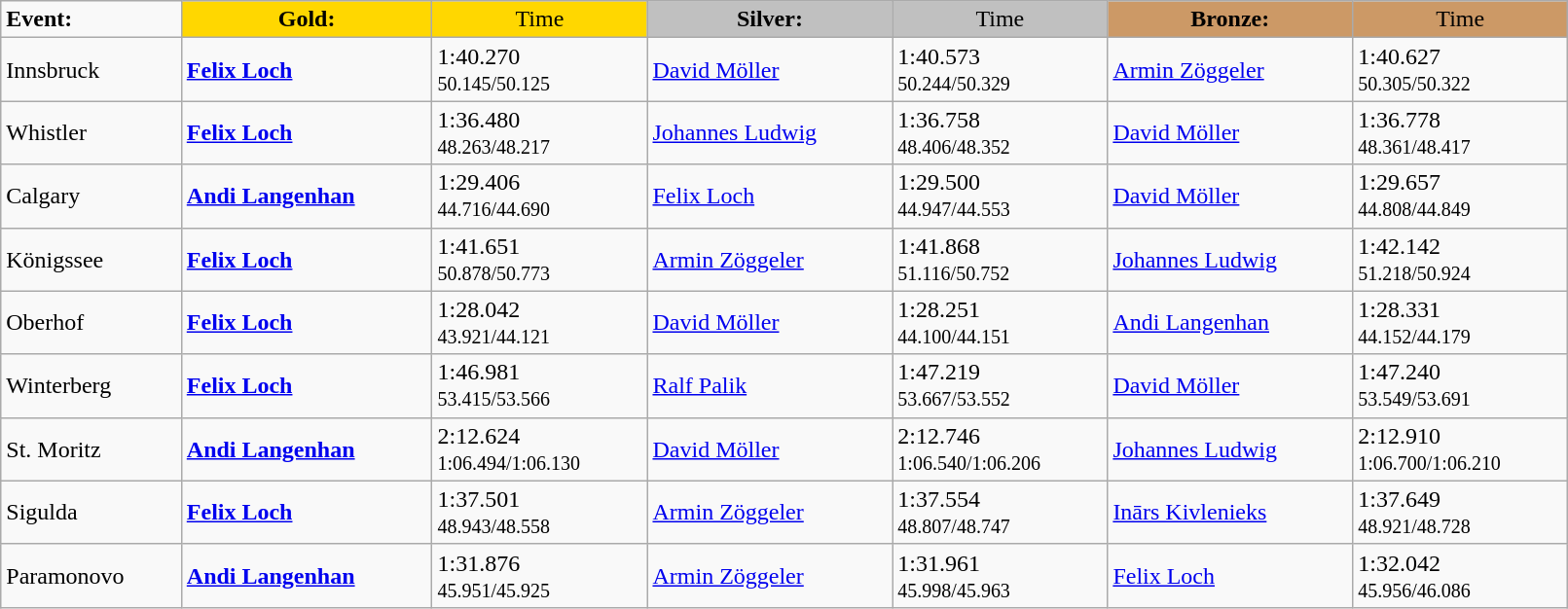<table class="wikitable" style="width:85%;">
<tr>
<td><strong>Event:</strong></td>
<td !  style="text-align:center; background:gold;"><strong>Gold:</strong></td>
<td !  style="text-align:center; background:gold;">Time</td>
<td !  style="text-align:center; background:silver;"><strong>Silver:</strong></td>
<td !  style="text-align:center; background:silver;">Time</td>
<td !  style="text-align:center; background:#c96;"><strong>Bronze:</strong></td>
<td !  style="text-align:center; background:#c96;">Time</td>
</tr>
<tr>
<td>Innsbruck</td>
<td><strong><a href='#'>Felix Loch</a></strong><br><small></small></td>
<td>1:40.270<br><small>50.145/50.125</small></td>
<td><a href='#'>David Möller</a><br><small></small></td>
<td>1:40.573<br><small>50.244/50.329</small></td>
<td><a href='#'>Armin Zöggeler</a><br><small></small></td>
<td>1:40.627<br><small>50.305/50.322</small></td>
</tr>
<tr>
<td>Whistler</td>
<td><strong><a href='#'>Felix Loch</a></strong><br><small></small></td>
<td>1:36.480<br><small>48.263/48.217</small></td>
<td><a href='#'>Johannes Ludwig</a><br><small></small></td>
<td>1:36.758<br><small>48.406/48.352</small></td>
<td><a href='#'>David Möller</a><br><small></small></td>
<td>1:36.778<br><small>48.361/48.417</small></td>
</tr>
<tr>
<td>Calgary</td>
<td><strong><a href='#'>Andi Langenhan</a></strong><br><small></small></td>
<td>1:29.406<br><small>44.716/44.690</small></td>
<td><a href='#'>Felix Loch</a><br><small></small></td>
<td>1:29.500<br><small>44.947/44.553</small></td>
<td><a href='#'>David Möller</a><br><small></small></td>
<td>1:29.657<br><small>44.808/44.849</small></td>
</tr>
<tr>
<td>Königssee</td>
<td><strong><a href='#'>Felix Loch</a></strong><br><small></small></td>
<td>1:41.651<br><small>50.878/50.773</small></td>
<td><a href='#'>Armin Zöggeler</a><br><small></small></td>
<td>1:41.868<br><small>51.116/50.752</small></td>
<td><a href='#'>Johannes Ludwig</a><br><small></small></td>
<td>1:42.142<br><small>51.218/50.924</small></td>
</tr>
<tr>
<td>Oberhof</td>
<td><strong><a href='#'>Felix Loch</a></strong><br><small></small></td>
<td>1:28.042<br><small>43.921/44.121</small></td>
<td><a href='#'>David Möller</a><br><small></small></td>
<td>1:28.251<br><small>44.100/44.151</small></td>
<td><a href='#'>Andi Langenhan</a><br><small></small></td>
<td>1:28.331<br><small>44.152/44.179</small></td>
</tr>
<tr>
<td>Winterberg</td>
<td><strong><a href='#'>Felix Loch</a></strong><br><small></small></td>
<td>1:46.981<br><small>53.415/53.566</small></td>
<td><a href='#'>Ralf Palik</a><br><small></small></td>
<td>1:47.219<br><small>53.667/53.552</small></td>
<td><a href='#'>David Möller</a><br><small></small></td>
<td>1:47.240<br><small>53.549/53.691</small></td>
</tr>
<tr>
<td>St. Moritz</td>
<td><strong><a href='#'>Andi Langenhan</a></strong><br><small></small></td>
<td>2:12.624<br><small>1:06.494/1:06.130</small></td>
<td><a href='#'>David Möller</a><br><small></small></td>
<td>2:12.746<br><small>1:06.540/1:06.206</small></td>
<td><a href='#'>Johannes Ludwig</a><br><small></small></td>
<td>2:12.910<br><small>1:06.700/1:06.210</small></td>
</tr>
<tr>
<td>Sigulda</td>
<td><strong><a href='#'>Felix Loch</a></strong><br><small></small></td>
<td>1:37.501<br><small>48.943/48.558</small></td>
<td><a href='#'>Armin Zöggeler</a><br><small></small></td>
<td>1:37.554<br><small>48.807/48.747</small></td>
<td><a href='#'>Inārs Kivlenieks</a><br><small></small></td>
<td>1:37.649<br><small>48.921/48.728</small></td>
</tr>
<tr>
<td>Paramonovo</td>
<td><strong><a href='#'>Andi Langenhan</a></strong><br><small></small></td>
<td>1:31.876<br><small>45.951/45.925</small></td>
<td><a href='#'>Armin Zöggeler</a><br><small></small></td>
<td>1:31.961<br><small>45.998/45.963</small></td>
<td><a href='#'>Felix Loch</a><br><small></small></td>
<td>1:32.042<br><small>45.956/46.086</small></td>
</tr>
</table>
